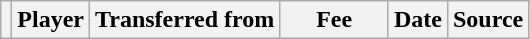<table class="wikitable plainrowheaders sortable">
<tr>
<th></th>
<th scope="col">Player</th>
<th>Transferred from</th>
<th style="width: 65px;">Fee</th>
<th scope="col">Date</th>
<th scope="col">Source</th>
</tr>
</table>
